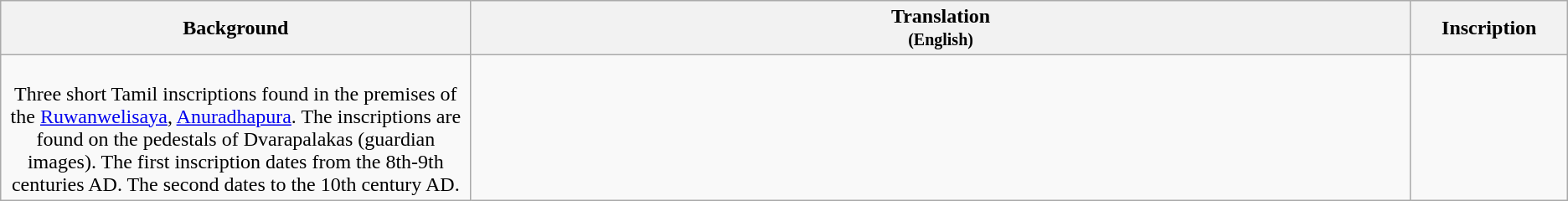<table class="wikitable centre">
<tr>
<th scope="col" align=left>Background<br></th>
<th>Translation<br><small>(English)</small></th>
<th>Inscription<br></th>
</tr>
<tr>
<td align=center width="30%"><br>Three short Tamil inscriptions found in the premises of the <a href='#'>Ruwanwelisaya</a>, <a href='#'>Anuradhapura</a>. The inscriptions are found on the pedestals of Dvarapalakas (guardian images). The first inscription dates from the 8th-9th centuries AD. The second dates to the 10th century AD.</td>
<td align=left><br></td>
<td align=center width="10%"></td>
</tr>
</table>
